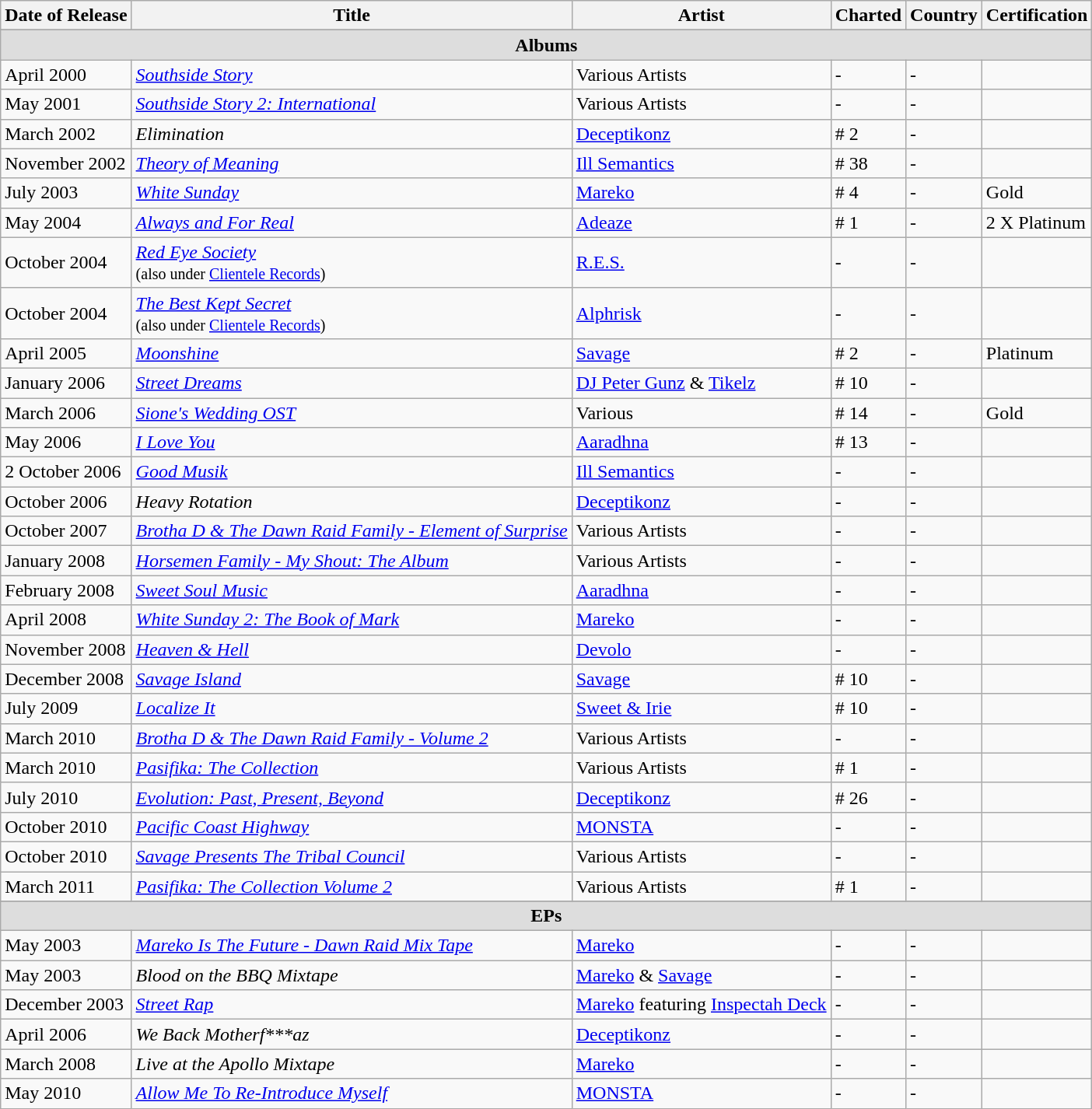<table class="wikitable">
<tr>
<th>Date of Release</th>
<th>Title</th>
<th>Artist</th>
<th>Charted</th>
<th>Country</th>
<th>Certification</th>
</tr>
<tr>
</tr>
<tr bgcolor="#DDDDDD">
<td colspan=7 align=center><strong>Albums</strong></td>
</tr>
<tr>
<td>April 2000</td>
<td><em><a href='#'>Southside Story</a></em></td>
<td>Various Artists</td>
<td>-</td>
<td>-</td>
<td></td>
</tr>
<tr>
<td>May 2001</td>
<td><em><a href='#'>Southside Story 2: International</a></em></td>
<td>Various Artists</td>
<td>-</td>
<td>-</td>
<td></td>
</tr>
<tr>
<td>March 2002</td>
<td><em>Elimination</em></td>
<td><a href='#'>Deceptikonz</a></td>
<td># 2</td>
<td>-</td>
<td></td>
</tr>
<tr>
<td>November 2002</td>
<td><em><a href='#'>Theory of Meaning</a></em></td>
<td><a href='#'>Ill Semantics</a></td>
<td># 38</td>
<td>-</td>
<td></td>
</tr>
<tr>
<td>July 2003</td>
<td><em><a href='#'>White Sunday</a></em></td>
<td><a href='#'>Mareko</a></td>
<td># 4</td>
<td>-</td>
<td>Gold</td>
</tr>
<tr>
<td>May 2004</td>
<td><em><a href='#'>Always and For Real</a></em></td>
<td><a href='#'>Adeaze</a></td>
<td># 1</td>
<td>-</td>
<td>2 X Platinum</td>
</tr>
<tr>
<td>October 2004</td>
<td><em><a href='#'>Red Eye Society</a></em> <br><small>(also under <a href='#'>Clientele Records</a>)</small></td>
<td><a href='#'>R.E.S.</a></td>
<td>-</td>
<td>-</td>
<td></td>
</tr>
<tr>
<td>October 2004</td>
<td><em><a href='#'>The Best Kept Secret</a></em> <br><small>(also under <a href='#'>Clientele Records</a>)</small></td>
<td><a href='#'>Alphrisk</a></td>
<td>-</td>
<td>-</td>
<td></td>
</tr>
<tr>
<td>April 2005</td>
<td><em><a href='#'>Moonshine</a></em></td>
<td><a href='#'>Savage</a></td>
<td># 2</td>
<td>-</td>
<td>Platinum</td>
</tr>
<tr>
<td>January 2006</td>
<td><em><a href='#'>Street Dreams</a></em></td>
<td><a href='#'>DJ Peter Gunz</a> & <a href='#'>Tikelz</a></td>
<td># 10</td>
<td>-</td>
<td></td>
</tr>
<tr>
<td>March 2006</td>
<td><em><a href='#'>Sione's Wedding OST</a></em></td>
<td>Various</td>
<td># 14</td>
<td>-</td>
<td>Gold</td>
</tr>
<tr>
<td>May 2006</td>
<td><em><a href='#'>I Love You</a></em></td>
<td><a href='#'>Aaradhna</a></td>
<td># 13</td>
<td>-</td>
<td></td>
</tr>
<tr>
<td>2 October 2006</td>
<td><em><a href='#'>Good Musik</a></em></td>
<td><a href='#'>Ill Semantics</a></td>
<td>-</td>
<td>-</td>
<td></td>
</tr>
<tr>
<td>October 2006</td>
<td><em>Heavy Rotation</em></td>
<td><a href='#'>Deceptikonz</a></td>
<td>-</td>
<td>-</td>
<td></td>
</tr>
<tr>
<td>October 2007</td>
<td><em><a href='#'>Brotha D & The Dawn Raid Family - Element of Surprise</a></em></td>
<td>Various Artists</td>
<td>-</td>
<td>-</td>
<td></td>
</tr>
<tr>
<td>January 2008</td>
<td><em><a href='#'>Horsemen Family - My Shout: The Album</a></em></td>
<td>Various Artists</td>
<td>-</td>
<td>-</td>
<td></td>
</tr>
<tr>
<td>February 2008</td>
<td><em><a href='#'>Sweet Soul Music</a></em></td>
<td><a href='#'>Aaradhna</a></td>
<td>-</td>
<td>-</td>
<td></td>
</tr>
<tr>
<td>April 2008</td>
<td><em><a href='#'>White Sunday 2: The Book of Mark</a></em></td>
<td><a href='#'>Mareko</a></td>
<td>-</td>
<td>-</td>
<td></td>
</tr>
<tr>
<td>November 2008</td>
<td><em><a href='#'>Heaven & Hell</a></em></td>
<td><a href='#'>Devolo</a></td>
<td>-</td>
<td>-</td>
<td></td>
</tr>
<tr>
<td>December 2008</td>
<td><em><a href='#'>Savage Island</a></em></td>
<td><a href='#'>Savage</a></td>
<td># 10</td>
<td>-</td>
<td></td>
</tr>
<tr>
<td>July 2009</td>
<td><em><a href='#'>Localize It</a></em></td>
<td><a href='#'>Sweet & Irie</a></td>
<td># 10</td>
<td>-</td>
<td></td>
</tr>
<tr>
<td>March 2010</td>
<td><em><a href='#'>Brotha D & The Dawn Raid Family - Volume 2</a></em></td>
<td>Various Artists</td>
<td>-</td>
<td>-</td>
<td></td>
</tr>
<tr>
<td>March 2010</td>
<td><em><a href='#'>Pasifika: The Collection</a></em></td>
<td>Various Artists</td>
<td># 1</td>
<td>-</td>
<td></td>
</tr>
<tr>
<td>July 2010</td>
<td><em><a href='#'>Evolution: Past, Present, Beyond</a></em></td>
<td><a href='#'>Deceptikonz</a></td>
<td># 26</td>
<td>-</td>
<td></td>
</tr>
<tr>
<td>October 2010</td>
<td><em><a href='#'>Pacific Coast Highway</a></em></td>
<td><a href='#'>MONSTA</a></td>
<td>-</td>
<td>-</td>
<td></td>
</tr>
<tr>
<td>October 2010</td>
<td><em><a href='#'>Savage Presents The Tribal Council</a></em></td>
<td>Various Artists</td>
<td>-</td>
<td>-</td>
<td></td>
</tr>
<tr>
<td>March 2011</td>
<td><em><a href='#'>Pasifika: The Collection Volume 2</a></em></td>
<td>Various Artists</td>
<td># 1</td>
<td>-</td>
<td></td>
</tr>
<tr>
</tr>
<tr bgcolor="#DDDDDD">
<td colspan=7 align=center><strong>EPs</strong></td>
</tr>
<tr>
<td>May 2003</td>
<td><em><a href='#'>Mareko Is The Future - Dawn Raid Mix Tape</a></em></td>
<td><a href='#'>Mareko</a></td>
<td>-</td>
<td>-</td>
<td></td>
</tr>
<tr>
<td>May 2003</td>
<td><em>Blood on the BBQ Mixtape</em></td>
<td><a href='#'>Mareko</a> & <a href='#'>Savage</a></td>
<td>-</td>
<td>-</td>
<td></td>
</tr>
<tr>
<td>December 2003</td>
<td><em><a href='#'>Street Rap</a></em></td>
<td><a href='#'>Mareko</a> featuring <a href='#'>Inspectah Deck</a></td>
<td>-</td>
<td>-</td>
<td></td>
</tr>
<tr>
<td>April 2006</td>
<td><em>We Back Motherf***az</em></td>
<td><a href='#'>Deceptikonz</a></td>
<td>-</td>
<td>-</td>
<td></td>
</tr>
<tr>
<td>March 2008</td>
<td><em>Live at the Apollo Mixtape</em></td>
<td><a href='#'>Mareko</a></td>
<td>-</td>
<td>-</td>
<td></td>
</tr>
<tr>
<td>May 2010</td>
<td><em><a href='#'>Allow Me To Re-Introduce Myself</a></em></td>
<td><a href='#'>MONSTA</a></td>
<td>-</td>
<td>-</td>
<td></td>
</tr>
</table>
